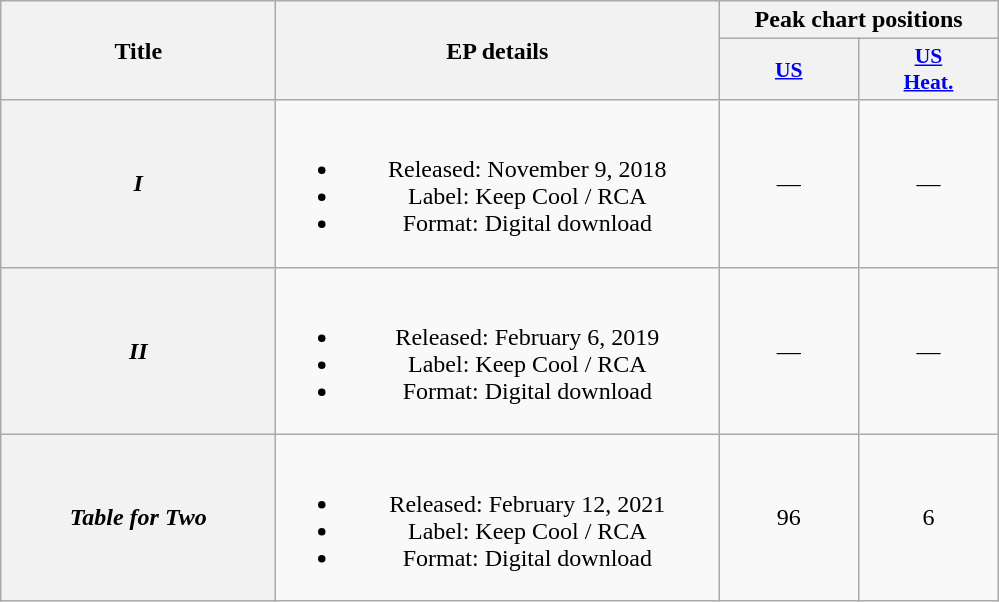<table class="wikitable plainrowheaders" style="text-align:center;">
<tr>
<th rowspan="2" scope="col" style="width:11em;">Title</th>
<th rowspan="2" scope="col" style="width:18em;">EP details</th>
<th colspan="2">Peak chart positions</th>
</tr>
<tr>
<th style="width:6em;font-size:90%;"><a href='#'>US</a></th>
<th style="width:6em;font-size:90%;"><a href='#'>US<br>Heat.</a></th>
</tr>
<tr>
<th scope="row"><em>I</em></th>
<td><br><ul><li>Released: November 9, 2018</li><li>Label: Keep Cool / RCA</li><li>Format: Digital download</li></ul></td>
<td>—</td>
<td>—</td>
</tr>
<tr>
<th scope="row"><em>II</em></th>
<td><br><ul><li>Released: February 6, 2019</li><li>Label: Keep Cool / RCA</li><li>Format: Digital download</li></ul></td>
<td>—</td>
<td>—</td>
</tr>
<tr>
<th scope="row"><em>Table for Two</em></th>
<td><br><ul><li>Released: February 12, 2021</li><li>Label: Keep Cool / RCA</li><li>Format: Digital download</li></ul></td>
<td>96</td>
<td>6</td>
</tr>
</table>
